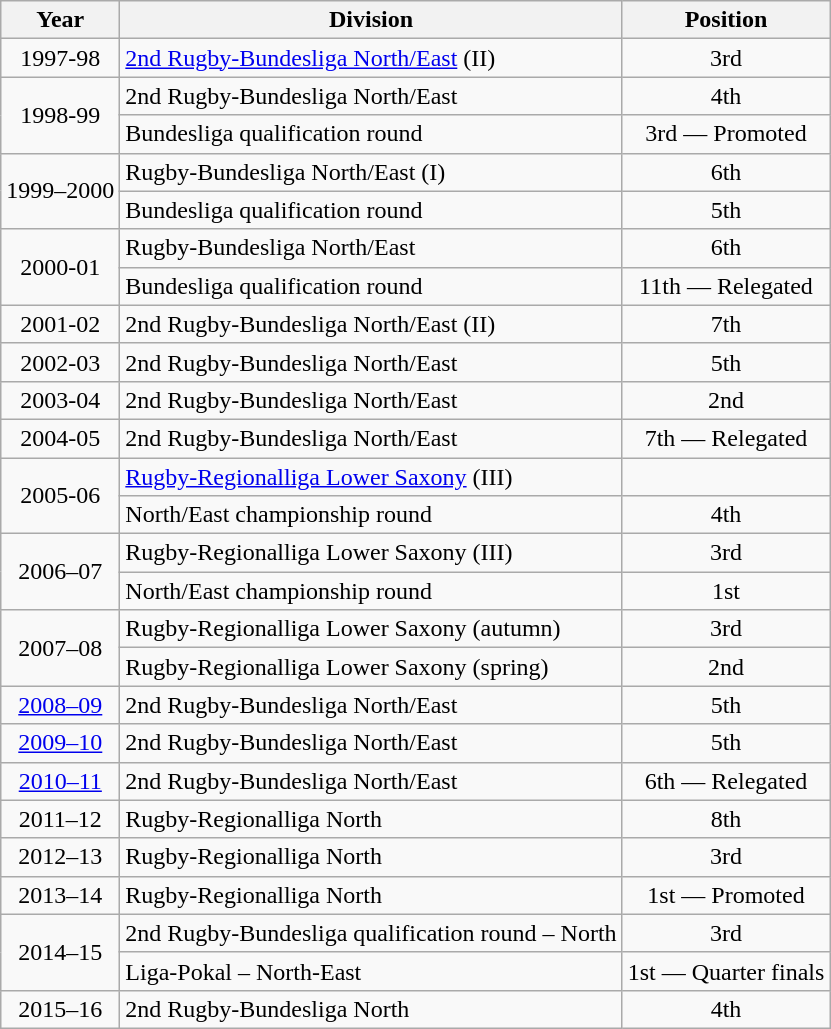<table class="wikitable">
<tr>
<th>Year</th>
<th>Division</th>
<th>Position</th>
</tr>
<tr align="center">
<td>1997-98</td>
<td align="left"><a href='#'>2nd Rugby-Bundesliga North/East</a> (II)</td>
<td>3rd</td>
</tr>
<tr align="center">
<td rowspan=2>1998-99</td>
<td align="left">2nd Rugby-Bundesliga North/East</td>
<td>4th</td>
</tr>
<tr align="center">
<td align="left">Bundesliga qualification round</td>
<td>3rd — Promoted</td>
</tr>
<tr align="center">
<td rowspan=2>1999–2000</td>
<td align="left">Rugby-Bundesliga North/East (I)</td>
<td>6th</td>
</tr>
<tr align="center">
<td align="left">Bundesliga qualification round</td>
<td>5th</td>
</tr>
<tr align="center">
<td rowspan=2>2000-01</td>
<td align="left">Rugby-Bundesliga North/East</td>
<td>6th</td>
</tr>
<tr align="center">
<td align="left">Bundesliga qualification round</td>
<td>11th — Relegated</td>
</tr>
<tr align="center">
<td>2001-02</td>
<td align="left">2nd Rugby-Bundesliga North/East (II)</td>
<td>7th</td>
</tr>
<tr align="center">
<td>2002-03</td>
<td align="left">2nd Rugby-Bundesliga North/East</td>
<td>5th</td>
</tr>
<tr align="center">
<td>2003-04</td>
<td align="left">2nd Rugby-Bundesliga North/East</td>
<td>2nd</td>
</tr>
<tr align="center">
<td>2004-05</td>
<td align="left">2nd Rugby-Bundesliga North/East</td>
<td>7th — Relegated</td>
</tr>
<tr align="center">
<td rowspan=2>2005-06</td>
<td align="left"><a href='#'>Rugby-Regionalliga Lower Saxony</a> (III)</td>
<td></td>
</tr>
<tr align="center">
<td align="left">North/East championship round</td>
<td>4th</td>
</tr>
<tr align="center">
<td rowspan=2>2006–07</td>
<td align="left">Rugby-Regionalliga Lower Saxony (III)</td>
<td>3rd</td>
</tr>
<tr align="center">
<td align="left">North/East championship round</td>
<td>1st</td>
</tr>
<tr align="center">
<td rowspan=2>2007–08</td>
<td align="left">Rugby-Regionalliga Lower Saxony (autumn)</td>
<td>3rd</td>
</tr>
<tr align="center">
<td align="left">Rugby-Regionalliga Lower Saxony (spring)</td>
<td>2nd</td>
</tr>
<tr align="center">
<td><a href='#'>2008–09</a></td>
<td align="left">2nd Rugby-Bundesliga North/East</td>
<td>5th</td>
</tr>
<tr align="center">
<td><a href='#'>2009–10</a></td>
<td align="left">2nd Rugby-Bundesliga North/East</td>
<td>5th</td>
</tr>
<tr align="center">
<td><a href='#'>2010–11</a></td>
<td align="left">2nd Rugby-Bundesliga North/East</td>
<td>6th — Relegated</td>
</tr>
<tr align="center">
<td>2011–12</td>
<td align="left">Rugby-Regionalliga North</td>
<td>8th</td>
</tr>
<tr align="center">
<td>2012–13</td>
<td align="left">Rugby-Regionalliga North</td>
<td>3rd</td>
</tr>
<tr align="center">
<td>2013–14</td>
<td align="left">Rugby-Regionalliga North</td>
<td>1st — Promoted</td>
</tr>
<tr align="center">
<td rowspan=2>2014–15</td>
<td align="left">2nd Rugby-Bundesliga qualification round – North</td>
<td>3rd</td>
</tr>
<tr align="center">
<td align="left">Liga-Pokal – North-East</td>
<td>1st — Quarter finals</td>
</tr>
<tr align="center">
<td>2015–16</td>
<td align="left">2nd Rugby-Bundesliga North</td>
<td>4th</td>
</tr>
</table>
